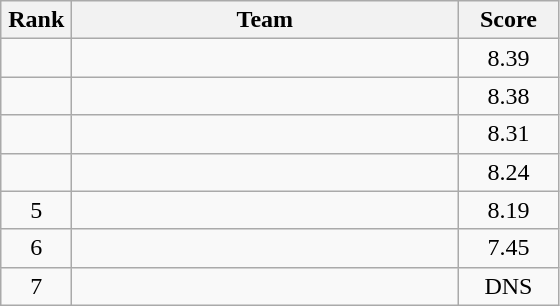<table class=wikitable style="text-align:center">
<tr>
<th width=40>Rank</th>
<th width=250>Team</th>
<th width=60>Score</th>
</tr>
<tr>
<td></td>
<td align=left></td>
<td>8.39</td>
</tr>
<tr>
<td></td>
<td align=left></td>
<td>8.38</td>
</tr>
<tr>
<td></td>
<td align=left></td>
<td>8.31</td>
</tr>
<tr>
<td></td>
<td align=left></td>
<td>8.24</td>
</tr>
<tr>
<td>5</td>
<td align=left></td>
<td>8.19</td>
</tr>
<tr>
<td>6</td>
<td align=left></td>
<td>7.45</td>
</tr>
<tr>
<td>7</td>
<td align=left></td>
<td>DNS</td>
</tr>
</table>
